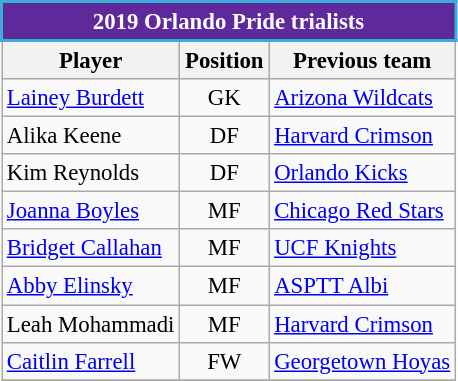<table class="wikitable" style="text-align:left; font-size:95%;">
<tr>
<th colspan="3" style="background:#5E299A; color:white; border:2px solid #3aadd9;" scope="col">2019 Orlando Pride trialists</th>
</tr>
<tr>
<th>Player</th>
<th>Position</th>
<th>Previous team</th>
</tr>
<tr>
<td> <a href='#'>Lainey Burdett</a> </td>
<td align="center">GK</td>
<td> <a href='#'>Arizona Wildcats</a></td>
</tr>
<tr>
<td> Alika Keene </td>
<td align="center">DF</td>
<td> <a href='#'>Harvard Crimson</a></td>
</tr>
<tr>
<td> Kim Reynolds</td>
<td align="center">DF</td>
<td> <a href='#'>Orlando Kicks</a></td>
</tr>
<tr>
<td> <a href='#'>Joanna Boyles</a> </td>
<td align="center">MF</td>
<td> <a href='#'>Chicago Red Stars</a></td>
</tr>
<tr>
<td> <a href='#'>Bridget Callahan</a> </td>
<td align="center">MF</td>
<td> <a href='#'>UCF Knights</a></td>
</tr>
<tr>
<td> <a href='#'>Abby Elinsky</a> </td>
<td align="center">MF</td>
<td> <a href='#'>ASPTT Albi</a></td>
</tr>
<tr>
<td> Leah Mohammadi</td>
<td align="center">MF</td>
<td> <a href='#'>Harvard Crimson</a></td>
</tr>
<tr>
<td> <a href='#'>Caitlin Farrell</a> </td>
<td align="center">FW</td>
<td> <a href='#'>Georgetown Hoyas</a></td>
</tr>
<tr>
</tr>
</table>
